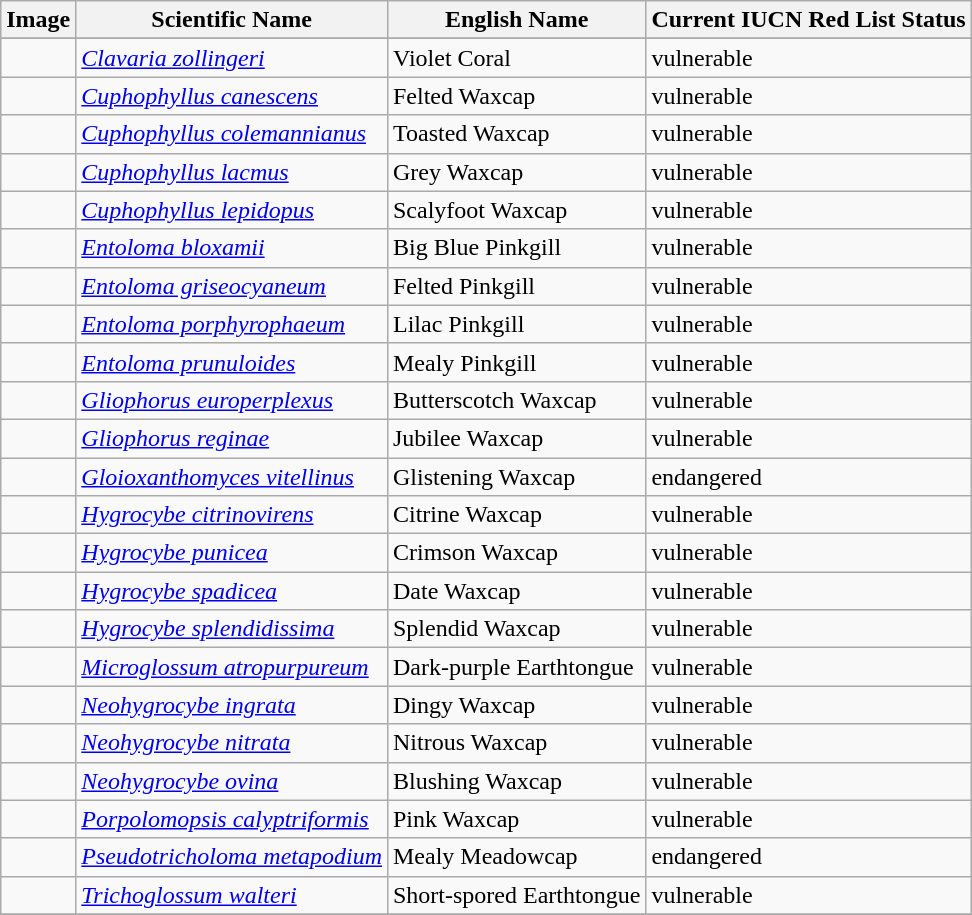<table class="wikitable sortable collapsible">
<tr>
<th>Image</th>
<th>Scientific Name</th>
<th>English Name</th>
<th>Current IUCN Red List Status</th>
</tr>
<tr>
</tr>
<tr>
<td></td>
<td><em><a href='#'>Clavaria zollingeri</a></em></td>
<td>Violet Coral</td>
<td>vulnerable</td>
</tr>
<tr>
<td></td>
<td><em><a href='#'>Cuphophyllus canescens</a></em></td>
<td>Felted Waxcap</td>
<td>vulnerable</td>
</tr>
<tr>
<td></td>
<td><em><a href='#'>Cuphophyllus colemannianus</a></em></td>
<td>Toasted Waxcap</td>
<td>vulnerable</td>
</tr>
<tr>
<td></td>
<td><em><a href='#'>Cuphophyllus lacmus</a></em></td>
<td>Grey Waxcap</td>
<td>vulnerable</td>
</tr>
<tr>
<td></td>
<td><em><a href='#'>Cuphophyllus lepidopus</a></em></td>
<td>Scalyfoot Waxcap</td>
<td>vulnerable</td>
</tr>
<tr>
<td></td>
<td><em><a href='#'>Entoloma bloxamii</a></em></td>
<td>Big Blue Pinkgill</td>
<td>vulnerable</td>
</tr>
<tr>
<td></td>
<td><em><a href='#'>Entoloma griseocyaneum</a></em></td>
<td>Felted Pinkgill</td>
<td>vulnerable</td>
</tr>
<tr>
<td></td>
<td><em><a href='#'>Entoloma porphyrophaeum</a></em></td>
<td>Lilac Pinkgill</td>
<td>vulnerable</td>
</tr>
<tr>
<td></td>
<td><em><a href='#'>Entoloma prunuloides</a></em></td>
<td>Mealy Pinkgill</td>
<td>vulnerable</td>
</tr>
<tr>
<td></td>
<td><em><a href='#'>Gliophorus europerplexus</a></em></td>
<td>Butterscotch Waxcap</td>
<td>vulnerable</td>
</tr>
<tr>
<td></td>
<td><em><a href='#'>Gliophorus reginae</a></em></td>
<td>Jubilee Waxcap</td>
<td>vulnerable</td>
</tr>
<tr>
<td></td>
<td><em><a href='#'>Gloioxanthomyces vitellinus</a></em></td>
<td>Glistening Waxcap</td>
<td>endangered</td>
</tr>
<tr>
<td></td>
<td><em><a href='#'>Hygrocybe citrinovirens</a></em></td>
<td>Citrine Waxcap</td>
<td>vulnerable</td>
</tr>
<tr>
<td></td>
<td><em><a href='#'>Hygrocybe punicea</a></em></td>
<td>Crimson Waxcap</td>
<td>vulnerable</td>
</tr>
<tr>
<td></td>
<td><em><a href='#'>Hygrocybe spadicea</a></em></td>
<td>Date Waxcap</td>
<td>vulnerable</td>
</tr>
<tr>
<td></td>
<td><em><a href='#'>Hygrocybe splendidissima</a></em></td>
<td>Splendid Waxcap</td>
<td>vulnerable</td>
</tr>
<tr>
<td></td>
<td><em><a href='#'>Microglossum atropurpureum</a></em></td>
<td>Dark-purple Earthtongue</td>
<td>vulnerable</td>
</tr>
<tr>
<td></td>
<td><em><a href='#'>Neohygrocybe ingrata</a></em></td>
<td>Dingy Waxcap</td>
<td>vulnerable</td>
</tr>
<tr>
<td></td>
<td><em><a href='#'>Neohygrocybe nitrata</a></em></td>
<td>Nitrous Waxcap</td>
<td>vulnerable</td>
</tr>
<tr>
<td></td>
<td><em><a href='#'>Neohygrocybe ovina</a></em></td>
<td>Blushing Waxcap</td>
<td>vulnerable</td>
</tr>
<tr>
<td></td>
<td><em><a href='#'>Porpolomopsis calyptriformis</a></em></td>
<td>Pink Waxcap</td>
<td>vulnerable</td>
</tr>
<tr>
<td></td>
<td><em><a href='#'>Pseudotricholoma metapodium</a></em></td>
<td>Mealy Meadowcap</td>
<td>endangered</td>
</tr>
<tr>
<td></td>
<td><em><a href='#'>Trichoglossum walteri</a></em></td>
<td>Short-spored Earthtongue</td>
<td>vulnerable</td>
</tr>
<tr>
</tr>
</table>
